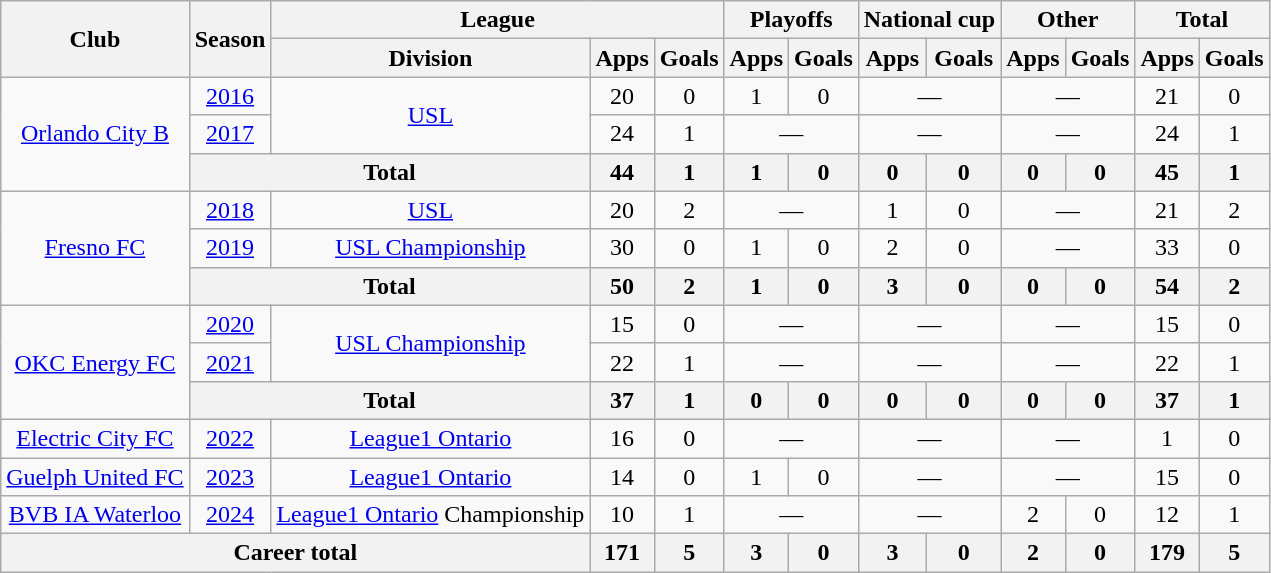<table class="wikitable" style="text-align: center">
<tr>
<th rowspan="2">Club</th>
<th rowspan="2">Season</th>
<th colspan="3">League</th>
<th colspan="2">Playoffs</th>
<th colspan="2">National cup</th>
<th colspan="2">Other</th>
<th colspan="2">Total</th>
</tr>
<tr>
<th>Division</th>
<th>Apps</th>
<th>Goals</th>
<th>Apps</th>
<th>Goals</th>
<th>Apps</th>
<th>Goals</th>
<th>Apps</th>
<th>Goals</th>
<th>Apps</th>
<th>Goals</th>
</tr>
<tr>
<td rowspan="3"><a href='#'>Orlando City B</a></td>
<td><a href='#'>2016</a></td>
<td rowspan=2><a href='#'>USL</a></td>
<td>20</td>
<td>0</td>
<td>1</td>
<td>0</td>
<td colspan="2">—</td>
<td colspan="2">—</td>
<td>21</td>
<td>0</td>
</tr>
<tr>
<td><a href='#'>2017</a></td>
<td>24</td>
<td>1</td>
<td colspan="2">—</td>
<td colspan="2">—</td>
<td colspan="2">—</td>
<td>24</td>
<td>1</td>
</tr>
<tr>
<th colspan="2">Total</th>
<th>44</th>
<th>1</th>
<th>1</th>
<th>0</th>
<th>0</th>
<th>0</th>
<th>0</th>
<th>0</th>
<th>45</th>
<th>1</th>
</tr>
<tr>
<td rowspan="3"><a href='#'>Fresno FC</a></td>
<td><a href='#'>2018</a></td>
<td><a href='#'>USL</a></td>
<td>20</td>
<td>2</td>
<td colspan="2">—</td>
<td>1</td>
<td>0</td>
<td colspan="2">—</td>
<td>21</td>
<td>2</td>
</tr>
<tr>
<td><a href='#'>2019</a></td>
<td><a href='#'>USL Championship</a></td>
<td>30</td>
<td>0</td>
<td>1</td>
<td>0</td>
<td>2</td>
<td>0</td>
<td colspan="2">—</td>
<td>33</td>
<td>0</td>
</tr>
<tr>
<th colspan="2">Total</th>
<th>50</th>
<th>2</th>
<th>1</th>
<th>0</th>
<th>3</th>
<th>0</th>
<th>0</th>
<th>0</th>
<th>54</th>
<th>2</th>
</tr>
<tr>
<td rowspan="3"><a href='#'>OKC Energy FC</a></td>
<td><a href='#'>2020</a></td>
<td rowspan=2><a href='#'>USL Championship</a></td>
<td>15</td>
<td>0</td>
<td colspan="2">—</td>
<td colspan="2">—</td>
<td colspan="2">—</td>
<td>15</td>
<td>0</td>
</tr>
<tr>
<td><a href='#'>2021</a></td>
<td>22</td>
<td>1</td>
<td colspan="2">—</td>
<td colspan="2">—</td>
<td colspan="2">—</td>
<td>22</td>
<td>1</td>
</tr>
<tr>
<th colspan="2">Total</th>
<th>37</th>
<th>1</th>
<th>0</th>
<th>0</th>
<th>0</th>
<th>0</th>
<th>0</th>
<th>0</th>
<th>37</th>
<th>1</th>
</tr>
<tr>
<td><a href='#'>Electric City FC</a></td>
<td><a href='#'>2022</a></td>
<td><a href='#'>League1 Ontario</a></td>
<td>16</td>
<td>0</td>
<td colspan="2">—</td>
<td colspan="2">—</td>
<td colspan="2">—</td>
<td>1</td>
<td>0</td>
</tr>
<tr>
<td><a href='#'>Guelph United FC</a></td>
<td><a href='#'>2023</a></td>
<td><a href='#'>League1 Ontario</a></td>
<td>14</td>
<td>0</td>
<td>1</td>
<td>0</td>
<td colspan="2">—</td>
<td colspan="2">—</td>
<td>15</td>
<td>0</td>
</tr>
<tr>
<td><a href='#'>BVB IA Waterloo</a></td>
<td><a href='#'>2024</a></td>
<td><a href='#'>League1 Ontario</a> Championship</td>
<td>10</td>
<td>1</td>
<td colspan="2">—</td>
<td colspan="2">—</td>
<td>2</td>
<td>0</td>
<td>12</td>
<td>1</td>
</tr>
<tr>
<th colspan="3">Career total</th>
<th>171</th>
<th>5</th>
<th>3</th>
<th>0</th>
<th>3</th>
<th>0</th>
<th>2</th>
<th>0</th>
<th>179</th>
<th>5</th>
</tr>
</table>
